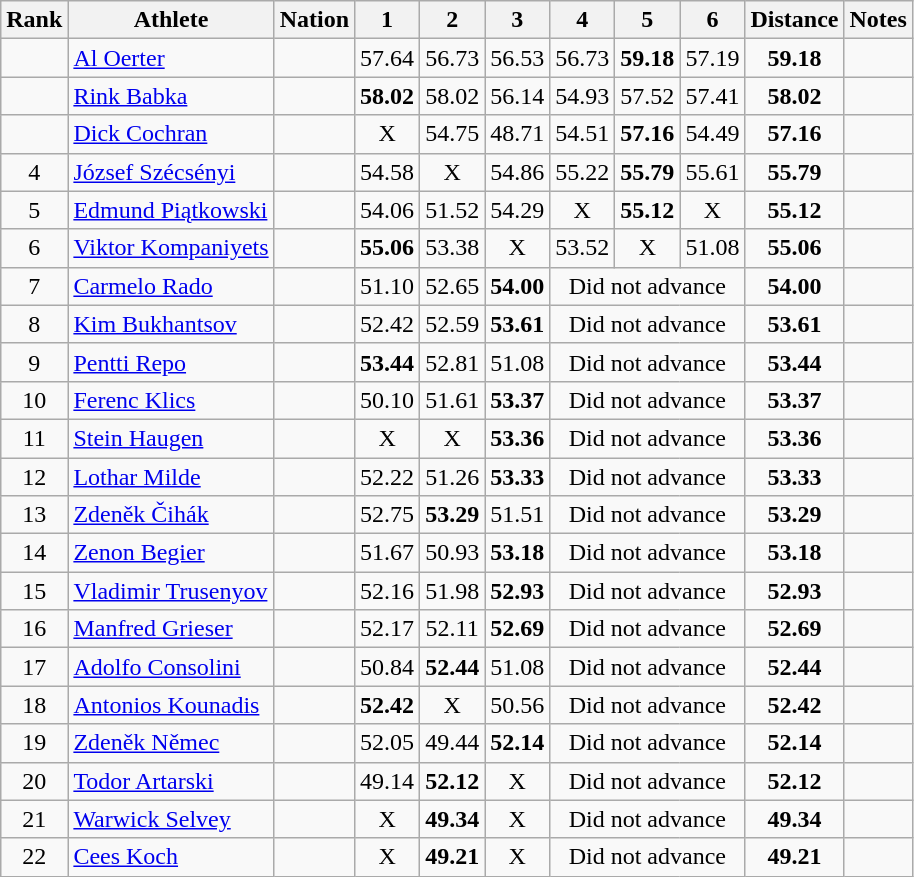<table class="wikitable sortable" style="text-align:center">
<tr>
<th>Rank</th>
<th>Athlete</th>
<th>Nation</th>
<th>1</th>
<th>2</th>
<th>3</th>
<th>4</th>
<th>5</th>
<th>6</th>
<th>Distance</th>
<th>Notes</th>
</tr>
<tr>
<td></td>
<td align=left><a href='#'>Al Oerter</a></td>
<td align=left></td>
<td>57.64</td>
<td>56.73</td>
<td>56.53</td>
<td>56.73</td>
<td><strong>59.18</strong> </td>
<td>57.19</td>
<td><strong>59.18</strong></td>
<td></td>
</tr>
<tr>
<td></td>
<td align=left><a href='#'>Rink Babka</a></td>
<td align=left></td>
<td><strong>58.02</strong></td>
<td>58.02</td>
<td>56.14</td>
<td>54.93</td>
<td>57.52</td>
<td>57.41</td>
<td><strong>58.02</strong></td>
<td></td>
</tr>
<tr>
<td></td>
<td align=left><a href='#'>Dick Cochran</a></td>
<td align=left></td>
<td data-sort-value=1.00>X</td>
<td>54.75</td>
<td>48.71</td>
<td>54.51</td>
<td><strong>57.16</strong></td>
<td>54.49</td>
<td><strong>57.16</strong></td>
<td></td>
</tr>
<tr>
<td>4</td>
<td align=left><a href='#'>József Szécsényi</a></td>
<td align=left></td>
<td>54.58</td>
<td data-sort-value=1.00>X</td>
<td>54.86</td>
<td>55.22</td>
<td><strong>55.79</strong></td>
<td>55.61</td>
<td><strong>55.79</strong></td>
<td></td>
</tr>
<tr>
<td>5</td>
<td align=left><a href='#'>Edmund Piątkowski</a></td>
<td align=left></td>
<td>54.06</td>
<td>51.52</td>
<td>54.29</td>
<td data-sort-value=1.00>X</td>
<td><strong>55.12</strong></td>
<td data-sort-value=1.00>X</td>
<td><strong>55.12</strong></td>
<td></td>
</tr>
<tr>
<td>6</td>
<td align=left><a href='#'>Viktor Kompaniyets</a></td>
<td align=left></td>
<td><strong>55.06</strong></td>
<td>53.38</td>
<td data-sort-value=1.00>X</td>
<td>53.52</td>
<td data-sort-value=1.00>X</td>
<td>51.08</td>
<td><strong>55.06</strong></td>
<td></td>
</tr>
<tr>
<td>7</td>
<td align=left><a href='#'>Carmelo Rado</a></td>
<td align=left></td>
<td>51.10</td>
<td>52.65</td>
<td><strong>54.00</strong></td>
<td colspan=3 data-sort-value=0.00>Did not advance</td>
<td><strong>54.00</strong></td>
<td></td>
</tr>
<tr>
<td>8</td>
<td align=left><a href='#'>Kim Bukhantsov</a></td>
<td align=left></td>
<td>52.42</td>
<td>52.59</td>
<td><strong>53.61</strong></td>
<td colspan=3 data-sort-value=0.00>Did not advance</td>
<td><strong>53.61</strong></td>
<td></td>
</tr>
<tr>
<td>9</td>
<td align=left><a href='#'>Pentti Repo</a></td>
<td align=left></td>
<td><strong>53.44</strong></td>
<td>52.81</td>
<td>51.08</td>
<td colspan=3 data-sort-value=0.00>Did not advance</td>
<td><strong>53.44</strong></td>
<td></td>
</tr>
<tr>
<td>10</td>
<td align=left><a href='#'>Ferenc Klics</a></td>
<td align=left></td>
<td>50.10</td>
<td>51.61</td>
<td><strong>53.37</strong></td>
<td colspan=3 data-sort-value=0.00>Did not advance</td>
<td><strong>53.37</strong></td>
<td></td>
</tr>
<tr>
<td>11</td>
<td align=left><a href='#'>Stein Haugen</a></td>
<td align=left></td>
<td data-sort-value=1.00>X</td>
<td data-sort-value=1.00>X</td>
<td><strong>53.36</strong></td>
<td colspan=3 data-sort-value=0.00>Did not advance</td>
<td><strong>53.36</strong></td>
<td></td>
</tr>
<tr>
<td>12</td>
<td align=left><a href='#'>Lothar Milde</a></td>
<td align=left></td>
<td>52.22</td>
<td>51.26</td>
<td><strong>53.33</strong></td>
<td colspan=3 data-sort-value=0.00>Did not advance</td>
<td><strong>53.33</strong></td>
<td></td>
</tr>
<tr>
<td>13</td>
<td align=left><a href='#'>Zdeněk Čihák</a></td>
<td align=left></td>
<td>52.75</td>
<td><strong>53.29</strong></td>
<td>51.51</td>
<td colspan=3 data-sort-value=0.00>Did not advance</td>
<td><strong>53.29</strong></td>
<td></td>
</tr>
<tr>
<td>14</td>
<td align=left><a href='#'>Zenon Begier</a></td>
<td align=left></td>
<td>51.67</td>
<td>50.93</td>
<td><strong>53.18</strong></td>
<td colspan=3 data-sort-value=0.00>Did not advance</td>
<td><strong>53.18</strong></td>
<td></td>
</tr>
<tr>
<td>15</td>
<td align=left><a href='#'>Vladimir Trusenyov</a></td>
<td align=left></td>
<td>52.16</td>
<td>51.98</td>
<td><strong>52.93</strong></td>
<td colspan=3 data-sort-value=0.00>Did not advance</td>
<td><strong>52.93</strong></td>
<td></td>
</tr>
<tr>
<td>16</td>
<td align=left><a href='#'>Manfred Grieser</a></td>
<td align=left></td>
<td>52.17</td>
<td>52.11</td>
<td><strong>52.69</strong></td>
<td colspan=3 data-sort-value=0.00>Did not advance</td>
<td><strong>52.69</strong></td>
<td></td>
</tr>
<tr>
<td>17</td>
<td align=left><a href='#'>Adolfo Consolini</a></td>
<td align=left></td>
<td>50.84</td>
<td><strong>52.44</strong></td>
<td>51.08</td>
<td colspan=3 data-sort-value=0.00>Did not advance</td>
<td><strong>52.44</strong></td>
<td></td>
</tr>
<tr>
<td>18</td>
<td align=left><a href='#'>Antonios Kounadis</a></td>
<td align=left></td>
<td><strong>52.42</strong></td>
<td data-sort-value=1.00>X</td>
<td>50.56</td>
<td colspan=3 data-sort-value=0.00>Did not advance</td>
<td><strong>52.42</strong></td>
<td></td>
</tr>
<tr>
<td>19</td>
<td align=left><a href='#'>Zdeněk Němec</a></td>
<td align=left></td>
<td>52.05</td>
<td>49.44</td>
<td><strong>52.14</strong></td>
<td colspan=3 data-sort-value=0.00>Did not advance</td>
<td><strong>52.14</strong></td>
<td></td>
</tr>
<tr>
<td>20</td>
<td align=left><a href='#'>Todor Artarski</a></td>
<td align=left></td>
<td>49.14</td>
<td><strong>52.12</strong></td>
<td data-sort-value=1.00>X</td>
<td colspan=3 data-sort-value=0.00>Did not advance</td>
<td><strong>52.12</strong></td>
<td></td>
</tr>
<tr>
<td>21</td>
<td align=left><a href='#'>Warwick Selvey</a></td>
<td align=left></td>
<td data-sort-value=1.00>X</td>
<td><strong>49.34</strong></td>
<td data-sort-value=1.00>X</td>
<td colspan=3 data-sort-value=0.00>Did not advance</td>
<td><strong>49.34</strong></td>
<td></td>
</tr>
<tr>
<td>22</td>
<td align=left><a href='#'>Cees Koch</a></td>
<td align=left></td>
<td data-sort-value=1.00>X</td>
<td><strong>49.21</strong></td>
<td data-sort-value=1.00>X</td>
<td colspan=3 data-sort-value=0.00>Did not advance</td>
<td><strong>49.21</strong></td>
<td></td>
</tr>
</table>
